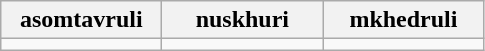<table class="wikitable" style="width:100">
<tr>
<th width="100">asomtavruli</th>
<th width="100">nuskhuri</th>
<th width="100">mkhedruli</th>
</tr>
<tr>
<td align="center"></td>
<td align="center"></td>
<td align="center"></td>
</tr>
</table>
